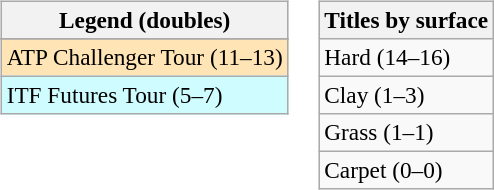<table>
<tr valign=top>
<td><br><table class=wikitable style=font-size:97%>
<tr>
<th>Legend (doubles)</th>
</tr>
<tr bgcolor=e5d1cb>
</tr>
<tr bgcolor=moccasin>
<td>ATP Challenger Tour (11–13)</td>
</tr>
<tr bgcolor=cffcff>
<td>ITF Futures Tour (5–7)</td>
</tr>
</table>
</td>
<td><br><table class=wikitable style=font-size:97%>
<tr>
<th>Titles by surface</th>
</tr>
<tr>
<td>Hard (14–16)</td>
</tr>
<tr>
<td>Clay (1–3)</td>
</tr>
<tr>
<td>Grass (1–1)</td>
</tr>
<tr>
<td>Carpet (0–0)</td>
</tr>
</table>
</td>
</tr>
</table>
